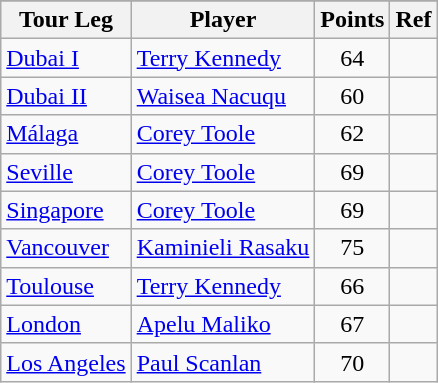<table class="wikitable" style="text-align:left;">
<tr>
</tr>
<tr>
<th>Tour Leg</th>
<th>Player</th>
<th>Points</th>
<th>Ref</th>
</tr>
<tr>
<td><a href='#'>Dubai I</a></td>
<td> <a href='#'>Terry Kennedy</a></td>
<td align=center>64</td>
<td></td>
</tr>
<tr>
<td><a href='#'>Dubai II</a></td>
<td> <a href='#'>Waisea Nacuqu</a></td>
<td align=center>60</td>
<td></td>
</tr>
<tr>
<td><a href='#'>Málaga</a></td>
<td> <a href='#'>Corey Toole</a></td>
<td align=center>62</td>
<td></td>
</tr>
<tr>
<td><a href='#'>Seville</a></td>
<td> <a href='#'>Corey Toole</a></td>
<td align=center>69</td>
<td></td>
</tr>
<tr>
<td><a href='#'>Singapore</a></td>
<td> <a href='#'>Corey Toole</a></td>
<td align=center>69</td>
<td></td>
</tr>
<tr>
<td><a href='#'>Vancouver</a></td>
<td> <a href='#'>Kaminieli Rasaku</a></td>
<td align=center>75</td>
<td></td>
</tr>
<tr>
<td><a href='#'>Toulouse</a></td>
<td> <a href='#'>Terry Kennedy</a></td>
<td align=center>66</td>
<td></td>
</tr>
<tr>
<td><a href='#'>London</a></td>
<td> <a href='#'>Apelu Maliko</a></td>
<td align=center>67</td>
<td></td>
</tr>
<tr>
<td><a href='#'>Los Angeles</a></td>
<td> <a href='#'>Paul Scanlan</a></td>
<td align=center>70</td>
<td></td>
</tr>
</table>
